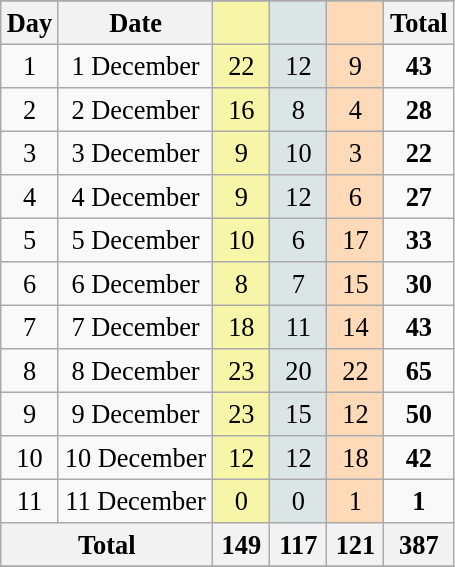<table class="wikitable" style="font-size:110%; text-align:center;">
<tr style="background:#efefef;">
</tr>
<tr>
<th width=30><strong>Day</strong></th>
<th width=95><strong>Date</strong></th>
<th width=30 style="background:#F7F6A8;"></th>
<th width=30 style="background:#DCE5E5;"></th>
<th width=30 style="background:#FFDAB9;"></th>
<th width=30><strong>Total</strong></th>
</tr>
<tr>
<td>1</td>
<td>1 December</td>
<td style="background:#F7F6A8;">22</td>
<td style="background:#DCE5E5;">12</td>
<td style="background:#FFDAB9;">9</td>
<td><strong>43</strong></td>
</tr>
<tr>
<td>2</td>
<td>2 December</td>
<td style="background:#F7F6A8;">16</td>
<td style="background:#DCE5E5;">8</td>
<td style="background:#FFDAB9;">4</td>
<td><strong>28</strong></td>
</tr>
<tr>
<td>3</td>
<td>3 December</td>
<td style="background:#F7F6A8;">9</td>
<td style="background:#DCE5E5;">10</td>
<td style="background:#FFDAB9;">3</td>
<td><strong>22</strong></td>
</tr>
<tr>
<td>4</td>
<td>4 December</td>
<td style="background:#F7F6A8;">9</td>
<td style="background:#DCE5E5;">12</td>
<td style="background:#FFDAB9;">6</td>
<td><strong>27</strong></td>
</tr>
<tr>
<td>5</td>
<td>5 December</td>
<td style="background:#F7F6A8;">10</td>
<td style="background:#DCE5E5;">6</td>
<td style="background:#FFDAB9;">17</td>
<td><strong>33</strong></td>
</tr>
<tr>
<td>6</td>
<td>6 December</td>
<td style="background:#F7F6A8;">8</td>
<td style="background:#DCE5E5;">7</td>
<td style="background:#FFDAB9;">15</td>
<td><strong>30</strong></td>
</tr>
<tr>
<td>7</td>
<td>7 December</td>
<td style="background:#F7F6A8;">18</td>
<td style="background:#DCE5E5;">11</td>
<td style="background:#FFDAB9;">14</td>
<td><strong>43</strong></td>
</tr>
<tr>
<td>8</td>
<td>8 December</td>
<td style="background:#F7F6A8;">23</td>
<td style="background:#DCE5E5;">20</td>
<td style="background:#FFDAB9;">22</td>
<td><strong>65</strong></td>
</tr>
<tr>
<td>9</td>
<td>9 December</td>
<td style="background:#F7F6A8;">23</td>
<td style="background:#DCE5E5;">15</td>
<td style="background:#FFDAB9;">12</td>
<td><strong>50</strong></td>
</tr>
<tr>
<td>10</td>
<td>10 December</td>
<td style="background:#F7F6A8;">12</td>
<td style="background:#DCE5E5;">12</td>
<td style="background:#FFDAB9;">18</td>
<td><strong>42</strong></td>
</tr>
<tr>
<td>11</td>
<td>11 December</td>
<td style="background:#F7F6A8;">0</td>
<td style="background:#DCE5E5;">0</td>
<td style="background:#FFDAB9;">1</td>
<td><strong>1</strong></td>
</tr>
<tr>
<th colspan="2">Total</th>
<th>149</th>
<th>117</th>
<th>121</th>
<th>387</th>
</tr>
<tr>
</tr>
</table>
